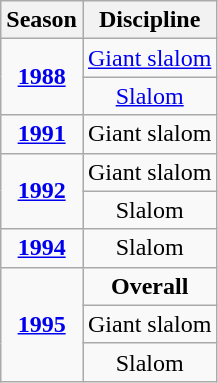<table class=wikitable style="text-align:center">
<tr>
<th>Season</th>
<th>Discipline</th>
</tr>
<tr>
<td rowspan=2><strong><a href='#'>1988</a></strong></td>
<td><a href='#'>Giant slalom</a></td>
</tr>
<tr>
<td><a href='#'>Slalom</a></td>
</tr>
<tr>
<td rowspan=1><strong><a href='#'>1991</a></strong></td>
<td>Giant slalom</td>
</tr>
<tr>
<td rowspan=2 align=center><strong><a href='#'>1992</a></strong></td>
<td>Giant slalom</td>
</tr>
<tr>
<td>Slalom</td>
</tr>
<tr>
<td rowspan=1><strong><a href='#'>1994</a></strong></td>
<td>Slalom</td>
</tr>
<tr>
<td rowspan=3><strong><a href='#'>1995</a></strong></td>
<td><strong>Overall</strong></td>
</tr>
<tr>
<td>Giant slalom</td>
</tr>
<tr>
<td>Slalom</td>
</tr>
</table>
